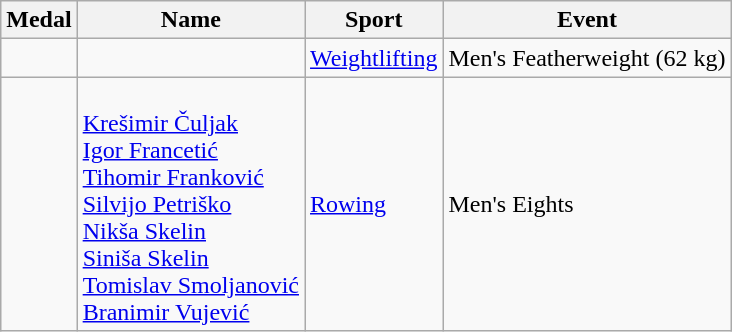<table class="wikitable sortable">
<tr>
<th>Medal</th>
<th>Name</th>
<th>Sport</th>
<th>Event</th>
</tr>
<tr>
<td></td>
<td></td>
<td><a href='#'>Weightlifting</a></td>
<td>Men's Featherweight (62 kg)</td>
</tr>
<tr>
<td></td>
<td> <br><a href='#'>Krešimir Čuljak</a> <br><a href='#'>Igor Francetić</a> <br><a href='#'>Tihomir Franković</a> <br><a href='#'>Silvijo Petriško</a> <br><a href='#'>Nikša Skelin</a> <br><a href='#'>Siniša Skelin</a> <br><a href='#'>Tomislav Smoljanović</a> <br><a href='#'>Branimir Vujević</a></td>
<td><a href='#'>Rowing</a></td>
<td>Men's Eights</td>
</tr>
</table>
